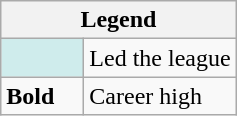<table class="wikitable mw-collapsible mw-collapsed">
<tr>
<th colspan="2">Legend</th>
</tr>
<tr>
<td style="background:#cfecec; width:3em;"></td>
<td>Led the league</td>
</tr>
<tr>
<td><strong>Bold</strong></td>
<td>Career high</td>
</tr>
</table>
